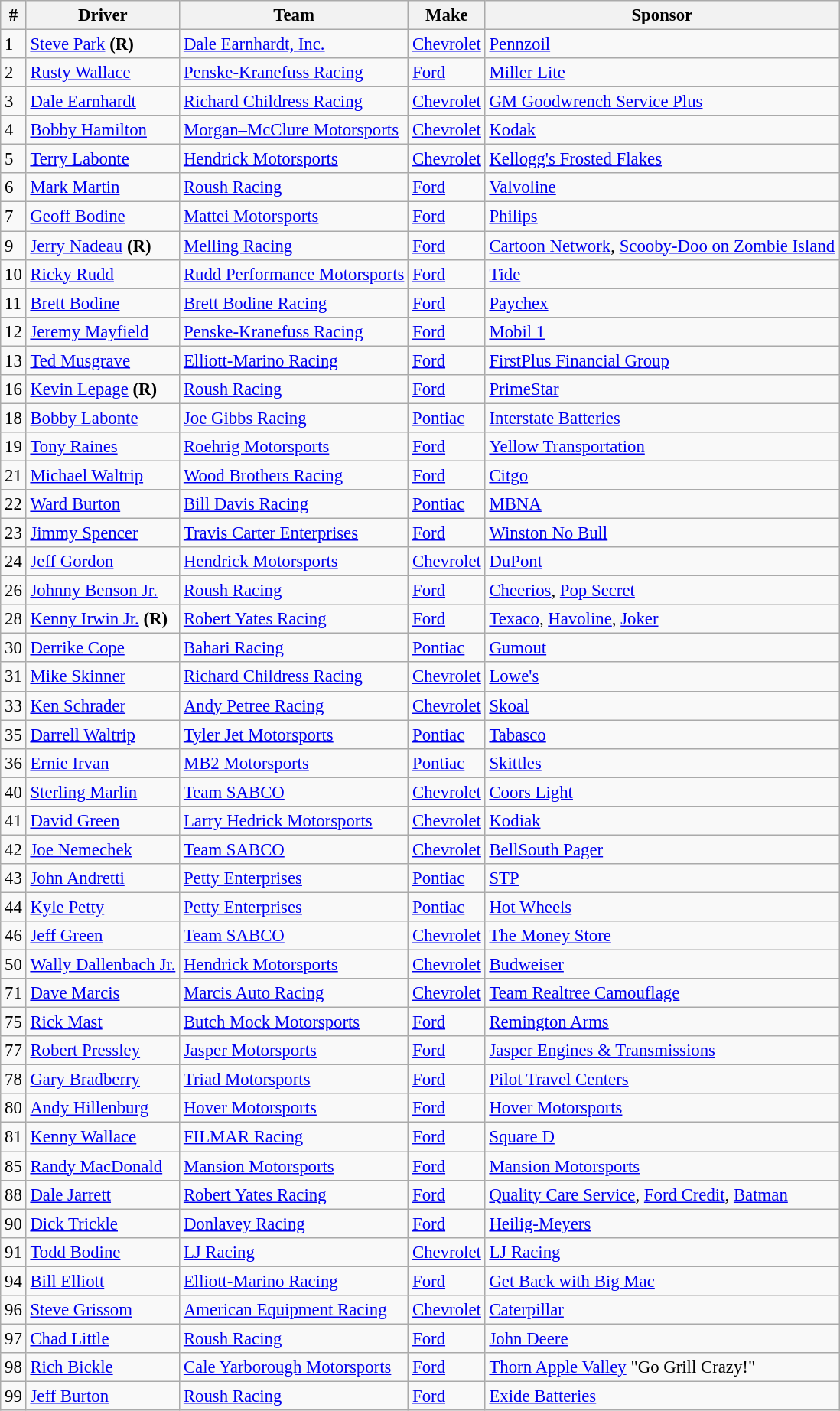<table class="wikitable" style="font-size:95%">
<tr>
<th>#</th>
<th>Driver</th>
<th>Team</th>
<th>Make</th>
<th>Sponsor</th>
</tr>
<tr>
<td>1</td>
<td><a href='#'>Steve Park</a> <strong>(R)</strong></td>
<td><a href='#'>Dale Earnhardt, Inc.</a></td>
<td><a href='#'>Chevrolet</a></td>
<td><a href='#'>Pennzoil</a></td>
</tr>
<tr>
<td>2</td>
<td><a href='#'>Rusty Wallace</a></td>
<td><a href='#'>Penske-Kranefuss Racing</a></td>
<td><a href='#'>Ford</a></td>
<td><a href='#'>Miller Lite</a></td>
</tr>
<tr>
<td>3</td>
<td><a href='#'>Dale Earnhardt</a></td>
<td><a href='#'>Richard Childress Racing</a></td>
<td><a href='#'>Chevrolet</a></td>
<td><a href='#'>GM Goodwrench Service Plus</a></td>
</tr>
<tr>
<td>4</td>
<td><a href='#'>Bobby Hamilton</a></td>
<td><a href='#'>Morgan–McClure Motorsports</a></td>
<td><a href='#'>Chevrolet</a></td>
<td><a href='#'>Kodak</a></td>
</tr>
<tr>
<td>5</td>
<td><a href='#'>Terry Labonte</a></td>
<td><a href='#'>Hendrick Motorsports</a></td>
<td><a href='#'>Chevrolet</a></td>
<td><a href='#'>Kellogg's Frosted Flakes</a></td>
</tr>
<tr>
<td>6</td>
<td><a href='#'>Mark Martin</a></td>
<td><a href='#'>Roush Racing</a></td>
<td><a href='#'>Ford</a></td>
<td><a href='#'>Valvoline</a></td>
</tr>
<tr>
<td>7</td>
<td><a href='#'>Geoff Bodine</a></td>
<td><a href='#'>Mattei Motorsports</a></td>
<td><a href='#'>Ford</a></td>
<td><a href='#'>Philips</a></td>
</tr>
<tr>
<td>9</td>
<td><a href='#'>Jerry Nadeau</a> <strong>(R)</strong></td>
<td><a href='#'>Melling Racing</a></td>
<td><a href='#'>Ford</a></td>
<td><a href='#'>Cartoon Network</a>, <a href='#'>Scooby-Doo on Zombie Island</a></td>
</tr>
<tr>
<td>10</td>
<td><a href='#'>Ricky Rudd</a></td>
<td><a href='#'>Rudd Performance Motorsports</a></td>
<td><a href='#'>Ford</a></td>
<td><a href='#'>Tide</a></td>
</tr>
<tr>
<td>11</td>
<td><a href='#'>Brett Bodine</a></td>
<td><a href='#'>Brett Bodine Racing</a></td>
<td><a href='#'>Ford</a></td>
<td><a href='#'>Paychex</a></td>
</tr>
<tr>
<td>12</td>
<td><a href='#'>Jeremy Mayfield</a></td>
<td><a href='#'>Penske-Kranefuss Racing</a></td>
<td><a href='#'>Ford</a></td>
<td><a href='#'>Mobil 1</a></td>
</tr>
<tr>
<td>13</td>
<td><a href='#'>Ted Musgrave</a></td>
<td><a href='#'>Elliott-Marino Racing</a></td>
<td><a href='#'>Ford</a></td>
<td><a href='#'>FirstPlus Financial Group</a></td>
</tr>
<tr>
<td>16</td>
<td><a href='#'>Kevin Lepage</a> <strong>(R)</strong></td>
<td><a href='#'>Roush Racing</a></td>
<td><a href='#'>Ford</a></td>
<td><a href='#'>PrimeStar</a></td>
</tr>
<tr>
<td>18</td>
<td><a href='#'>Bobby Labonte</a></td>
<td><a href='#'>Joe Gibbs Racing</a></td>
<td><a href='#'>Pontiac</a></td>
<td><a href='#'>Interstate Batteries</a></td>
</tr>
<tr>
<td>19</td>
<td><a href='#'>Tony Raines</a></td>
<td><a href='#'>Roehrig Motorsports</a></td>
<td><a href='#'>Ford</a></td>
<td><a href='#'>Yellow Transportation</a></td>
</tr>
<tr>
<td>21</td>
<td><a href='#'>Michael Waltrip</a></td>
<td><a href='#'>Wood Brothers Racing</a></td>
<td><a href='#'>Ford</a></td>
<td><a href='#'>Citgo</a></td>
</tr>
<tr>
<td>22</td>
<td><a href='#'>Ward Burton</a></td>
<td><a href='#'>Bill Davis Racing</a></td>
<td><a href='#'>Pontiac</a></td>
<td><a href='#'>MBNA</a></td>
</tr>
<tr>
<td>23</td>
<td><a href='#'>Jimmy Spencer</a></td>
<td><a href='#'>Travis Carter Enterprises</a></td>
<td><a href='#'>Ford</a></td>
<td><a href='#'>Winston No Bull</a></td>
</tr>
<tr>
<td>24</td>
<td><a href='#'>Jeff Gordon</a></td>
<td><a href='#'>Hendrick Motorsports</a></td>
<td><a href='#'>Chevrolet</a></td>
<td><a href='#'>DuPont</a></td>
</tr>
<tr>
<td>26</td>
<td><a href='#'>Johnny Benson Jr.</a></td>
<td><a href='#'>Roush Racing</a></td>
<td><a href='#'>Ford</a></td>
<td><a href='#'>Cheerios</a>, <a href='#'>Pop Secret</a></td>
</tr>
<tr>
<td>28</td>
<td><a href='#'>Kenny Irwin Jr.</a> <strong>(R)</strong></td>
<td><a href='#'>Robert Yates Racing</a></td>
<td><a href='#'>Ford</a></td>
<td><a href='#'>Texaco</a>, <a href='#'>Havoline</a>, <a href='#'>Joker</a></td>
</tr>
<tr>
<td>30</td>
<td><a href='#'>Derrike Cope</a></td>
<td><a href='#'>Bahari Racing</a></td>
<td><a href='#'>Pontiac</a></td>
<td><a href='#'>Gumout</a></td>
</tr>
<tr>
<td>31</td>
<td><a href='#'>Mike Skinner</a></td>
<td><a href='#'>Richard Childress Racing</a></td>
<td><a href='#'>Chevrolet</a></td>
<td><a href='#'>Lowe's</a></td>
</tr>
<tr>
<td>33</td>
<td><a href='#'>Ken Schrader</a></td>
<td><a href='#'>Andy Petree Racing</a></td>
<td><a href='#'>Chevrolet</a></td>
<td><a href='#'>Skoal</a></td>
</tr>
<tr>
<td>35</td>
<td><a href='#'>Darrell Waltrip</a></td>
<td><a href='#'>Tyler Jet Motorsports</a></td>
<td><a href='#'>Pontiac</a></td>
<td><a href='#'>Tabasco</a></td>
</tr>
<tr>
<td>36</td>
<td><a href='#'>Ernie Irvan</a></td>
<td><a href='#'>MB2 Motorsports</a></td>
<td><a href='#'>Pontiac</a></td>
<td><a href='#'>Skittles</a></td>
</tr>
<tr>
<td>40</td>
<td><a href='#'>Sterling Marlin</a></td>
<td><a href='#'>Team SABCO</a></td>
<td><a href='#'>Chevrolet</a></td>
<td><a href='#'>Coors Light</a></td>
</tr>
<tr>
<td>41</td>
<td><a href='#'>David Green</a></td>
<td><a href='#'>Larry Hedrick Motorsports</a></td>
<td><a href='#'>Chevrolet</a></td>
<td><a href='#'>Kodiak</a></td>
</tr>
<tr>
<td>42</td>
<td><a href='#'>Joe Nemechek</a></td>
<td><a href='#'>Team SABCO</a></td>
<td><a href='#'>Chevrolet</a></td>
<td><a href='#'>BellSouth Pager</a></td>
</tr>
<tr>
<td>43</td>
<td><a href='#'>John Andretti</a></td>
<td><a href='#'>Petty Enterprises</a></td>
<td><a href='#'>Pontiac</a></td>
<td><a href='#'>STP</a></td>
</tr>
<tr>
<td>44</td>
<td><a href='#'>Kyle Petty</a></td>
<td><a href='#'>Petty Enterprises</a></td>
<td><a href='#'>Pontiac</a></td>
<td><a href='#'>Hot Wheels</a></td>
</tr>
<tr>
<td>46</td>
<td><a href='#'>Jeff Green</a></td>
<td><a href='#'>Team SABCO</a></td>
<td><a href='#'>Chevrolet</a></td>
<td><a href='#'>The Money Store</a></td>
</tr>
<tr>
<td>50</td>
<td><a href='#'>Wally Dallenbach Jr.</a></td>
<td><a href='#'>Hendrick Motorsports</a></td>
<td><a href='#'>Chevrolet</a></td>
<td><a href='#'>Budweiser</a></td>
</tr>
<tr>
<td>71</td>
<td><a href='#'>Dave Marcis</a></td>
<td><a href='#'>Marcis Auto Racing</a></td>
<td><a href='#'>Chevrolet</a></td>
<td><a href='#'>Team Realtree Camouflage</a></td>
</tr>
<tr>
<td>75</td>
<td><a href='#'>Rick Mast</a></td>
<td><a href='#'>Butch Mock Motorsports</a></td>
<td><a href='#'>Ford</a></td>
<td><a href='#'>Remington Arms</a></td>
</tr>
<tr>
<td>77</td>
<td><a href='#'>Robert Pressley</a></td>
<td><a href='#'>Jasper Motorsports</a></td>
<td><a href='#'>Ford</a></td>
<td><a href='#'>Jasper Engines & Transmissions</a></td>
</tr>
<tr>
<td>78</td>
<td><a href='#'>Gary Bradberry</a></td>
<td><a href='#'>Triad Motorsports</a></td>
<td><a href='#'>Ford</a></td>
<td><a href='#'>Pilot Travel Centers</a></td>
</tr>
<tr>
<td>80</td>
<td><a href='#'>Andy Hillenburg</a></td>
<td><a href='#'>Hover Motorsports</a></td>
<td><a href='#'>Ford</a></td>
<td><a href='#'>Hover Motorsports</a></td>
</tr>
<tr>
<td>81</td>
<td><a href='#'>Kenny Wallace</a></td>
<td><a href='#'>FILMAR Racing</a></td>
<td><a href='#'>Ford</a></td>
<td><a href='#'>Square D</a></td>
</tr>
<tr>
<td>85</td>
<td><a href='#'>Randy MacDonald</a></td>
<td><a href='#'>Mansion Motorsports</a></td>
<td><a href='#'>Ford</a></td>
<td><a href='#'>Mansion Motorsports</a></td>
</tr>
<tr>
<td>88</td>
<td><a href='#'>Dale Jarrett</a></td>
<td><a href='#'>Robert Yates Racing</a></td>
<td><a href='#'>Ford</a></td>
<td><a href='#'>Quality Care Service</a>, <a href='#'>Ford Credit</a>, <a href='#'>Batman</a></td>
</tr>
<tr>
<td>90</td>
<td><a href='#'>Dick Trickle</a></td>
<td><a href='#'>Donlavey Racing</a></td>
<td><a href='#'>Ford</a></td>
<td><a href='#'>Heilig-Meyers</a></td>
</tr>
<tr>
<td>91</td>
<td><a href='#'>Todd Bodine</a></td>
<td><a href='#'>LJ Racing</a></td>
<td><a href='#'>Chevrolet</a></td>
<td><a href='#'>LJ Racing</a></td>
</tr>
<tr>
<td>94</td>
<td><a href='#'>Bill Elliott</a></td>
<td><a href='#'>Elliott-Marino Racing</a></td>
<td><a href='#'>Ford</a></td>
<td><a href='#'>Get Back with Big Mac</a></td>
</tr>
<tr>
<td>96</td>
<td><a href='#'>Steve Grissom</a></td>
<td><a href='#'>American Equipment Racing</a></td>
<td><a href='#'>Chevrolet</a></td>
<td><a href='#'>Caterpillar</a></td>
</tr>
<tr>
<td>97</td>
<td><a href='#'>Chad Little</a></td>
<td><a href='#'>Roush Racing</a></td>
<td><a href='#'>Ford</a></td>
<td><a href='#'>John Deere</a></td>
</tr>
<tr>
<td>98</td>
<td><a href='#'>Rich Bickle</a></td>
<td><a href='#'>Cale Yarborough Motorsports</a></td>
<td><a href='#'>Ford</a></td>
<td><a href='#'>Thorn Apple Valley</a> "Go Grill Crazy!"</td>
</tr>
<tr>
<td>99</td>
<td><a href='#'>Jeff Burton</a></td>
<td><a href='#'>Roush Racing</a></td>
<td><a href='#'>Ford</a></td>
<td><a href='#'>Exide Batteries</a></td>
</tr>
</table>
